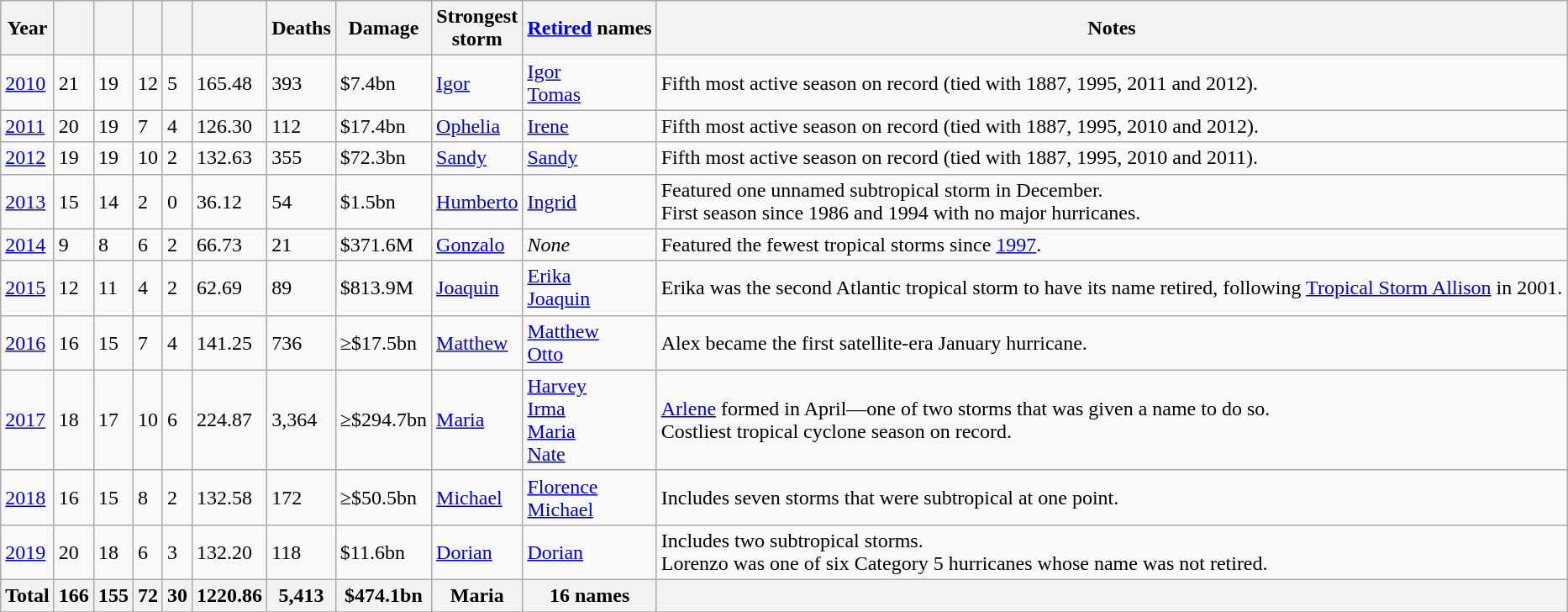<table class="wikitable sortable">
<tr>
<th>Year</th>
<th></th>
<th></th>
<th></th>
<th></th>
<th></th>
<th>Deaths</th>
<th>Damage</th>
<th>Strongest<br>storm</th>
<th><a href='#'>Retired</a> names</th>
<th>Notes</th>
</tr>
<tr>
<td><a href='#'>2010</a></td>
<td>21</td>
<td>19</td>
<td>12</td>
<td>5</td>
<td>165.48</td>
<td>393</td>
<td>$7.4bn</td>
<td> <a href='#'>Igor</a></td>
<td> <a href='#'>Igor</a> <br> <a href='#'>Tomas</a></td>
<td>Fifth most active season on record (tied with 1887, 1995, 2011 and 2012).</td>
</tr>
<tr>
<td><a href='#'>2011</a></td>
<td>20</td>
<td>19</td>
<td>7</td>
<td>4</td>
<td>126.30</td>
<td>112</td>
<td>$17.4bn</td>
<td> <a href='#'>Ophelia</a></td>
<td> <a href='#'>Irene</a></td>
<td>Fifth most active season on record (tied with 1887, 1995, 2010 and 2012).</td>
</tr>
<tr>
<td><a href='#'>2012</a></td>
<td>19</td>
<td>19</td>
<td>10</td>
<td>2</td>
<td>132.63</td>
<td>355</td>
<td>$72.3bn</td>
<td> <a href='#'>Sandy</a></td>
<td> <a href='#'>Sandy</a></td>
<td>Fifth most active season on record (tied with 1887, 1995, 2010 and 2011).</td>
</tr>
<tr>
<td><a href='#'>2013</a></td>
<td>15</td>
<td>14</td>
<td>2</td>
<td>0</td>
<td>36.12</td>
<td>54</td>
<td>$1.5bn</td>
<td> <a href='#'>Humberto</a></td>
<td> <a href='#'>Ingrid</a></td>
<td>Featured one unnamed subtropical storm in December.<br>First season since 1986 and 1994 with no major hurricanes.</td>
</tr>
<tr>
<td><a href='#'>2014</a></td>
<td>9</td>
<td>8</td>
<td>6</td>
<td>2</td>
<td>66.73</td>
<td>21</td>
<td>$371.6M</td>
<td> <a href='#'>Gonzalo</a></td>
<td><em>None</em></td>
<td>Featured the fewest tropical storms since <a href='#'>1997</a>.</td>
</tr>
<tr>
<td><a href='#'>2015</a></td>
<td>12</td>
<td>11</td>
<td>4</td>
<td>2</td>
<td>62.69</td>
<td>89</td>
<td>$813.9M</td>
<td> <a href='#'>Joaquin</a></td>
<td> <a href='#'>Erika</a><br> <a href='#'>Joaquin</a></td>
<td>Erika was the second Atlantic tropical storm to have its name retired, following <a href='#'>Tropical Storm Allison</a> in 2001.</td>
</tr>
<tr>
<td><a href='#'>2016</a></td>
<td>16</td>
<td>15</td>
<td>7</td>
<td>4</td>
<td>141.25</td>
<td>736</td>
<td>≥$17.5bn</td>
<td> <a href='#'>Matthew</a></td>
<td> <a href='#'>Matthew</a> <br> <a href='#'>Otto</a></td>
<td>Alex became the first satellite-era January hurricane.</td>
</tr>
<tr>
<td><a href='#'>2017</a></td>
<td>18</td>
<td>17</td>
<td>10</td>
<td>6</td>
<td>224.87</td>
<td>3,364</td>
<td>≥$294.7bn</td>
<td> <a href='#'>Maria</a></td>
<td> <a href='#'>Harvey</a><br> <a href='#'>Irma</a><br> <a href='#'>Maria</a> <br> <a href='#'>Nate</a></td>
<td><a href='#'>Arlene</a> formed in April—one of two storms that was given a name to do so.<br>Costliest tropical cyclone season on record.<br></td>
</tr>
<tr>
<td><a href='#'>2018</a></td>
<td>16</td>
<td>15</td>
<td>8</td>
<td>2</td>
<td>132.58</td>
<td>172</td>
<td>≥$50.5bn</td>
<td> <a href='#'>Michael</a></td>
<td> <a href='#'>Florence</a><br> <a href='#'>Michael</a></td>
<td>Includes seven storms that were subtropical at one point.</td>
</tr>
<tr>
<td><a href='#'>2019</a></td>
<td>20</td>
<td>18</td>
<td>6</td>
<td>3</td>
<td>132.20</td>
<td>118</td>
<td>$11.6bn</td>
<td> <a href='#'>Dorian</a></td>
<td> <a href='#'>Dorian</a></td>
<td>Includes two subtropical storms.<br>Lorenzo was one of six Category 5 hurricanes whose name was not retired.</td>
</tr>
<tr class="sortbottom">
<th>Total</th>
<th>166</th>
<th>155</th>
<th>72</th>
<th>30</th>
<th>1220.86</th>
<th>5,413</th>
<th>$474.1bn</th>
<th>Maria</th>
<th>16 names</th>
<th></th>
</tr>
<tr>
</tr>
</table>
